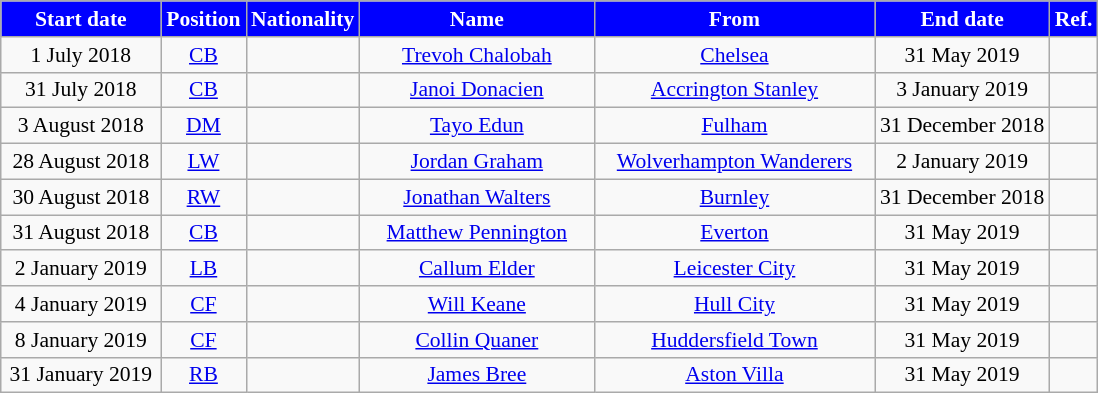<table class="wikitable"  style="text-align:center; font-size:90%; ">
<tr>
<th style="background:#0000FF; color:white; width:100px;">Start date</th>
<th style="background:#0000FF; color:white; width:50px;">Position</th>
<th style="background:#0000FF; color:white; width:50px;">Nationality</th>
<th style="background:#0000FF; color:white; width:150px;">Name</th>
<th style="background:#0000FF; color:white; width:180px;">From</th>
<th style="background:#0000FF; color:white; width:110px;">End date</th>
<th style="background:#0000FF; color:white; width:25px;">Ref.</th>
</tr>
<tr>
<td>1 July 2018</td>
<td><a href='#'>CB</a></td>
<td></td>
<td><a href='#'>Trevoh Chalobah</a></td>
<td> <a href='#'>Chelsea</a></td>
<td>31 May 2019</td>
<td></td>
</tr>
<tr>
<td>31 July 2018</td>
<td><a href='#'>CB</a></td>
<td></td>
<td><a href='#'>Janoi Donacien</a></td>
<td> <a href='#'>Accrington Stanley</a></td>
<td>3 January 2019</td>
<td></td>
</tr>
<tr>
<td>3 August 2018</td>
<td><a href='#'>DM</a></td>
<td></td>
<td><a href='#'>Tayo Edun</a></td>
<td> <a href='#'>Fulham</a></td>
<td>31 December 2018</td>
<td></td>
</tr>
<tr>
<td>28 August 2018</td>
<td><a href='#'>LW</a></td>
<td></td>
<td><a href='#'>Jordan Graham</a></td>
<td> <a href='#'>Wolverhampton Wanderers</a></td>
<td>2 January 2019</td>
<td></td>
</tr>
<tr>
<td>30 August 2018</td>
<td><a href='#'>RW</a></td>
<td></td>
<td><a href='#'>Jonathan Walters</a></td>
<td> <a href='#'>Burnley</a></td>
<td>31 December 2018</td>
<td></td>
</tr>
<tr>
<td>31 August 2018</td>
<td><a href='#'>CB</a></td>
<td></td>
<td><a href='#'>Matthew Pennington</a></td>
<td> <a href='#'>Everton</a></td>
<td>31 May 2019</td>
<td></td>
</tr>
<tr>
<td>2 January 2019</td>
<td><a href='#'>LB</a></td>
<td></td>
<td><a href='#'>Callum Elder</a></td>
<td> <a href='#'>Leicester City</a></td>
<td>31 May 2019</td>
<td></td>
</tr>
<tr>
<td>4 January 2019</td>
<td><a href='#'>CF</a></td>
<td></td>
<td><a href='#'>Will Keane</a></td>
<td> <a href='#'>Hull City</a></td>
<td>31 May 2019</td>
<td></td>
</tr>
<tr>
<td>8 January 2019</td>
<td><a href='#'>CF</a></td>
<td></td>
<td><a href='#'>Collin Quaner</a></td>
<td> <a href='#'>Huddersfield Town</a></td>
<td>31 May 2019</td>
<td></td>
</tr>
<tr>
<td>31 January 2019</td>
<td><a href='#'>RB</a></td>
<td></td>
<td><a href='#'>James Bree</a></td>
<td> <a href='#'>Aston Villa</a></td>
<td>31 May 2019</td>
<td></td>
</tr>
</table>
